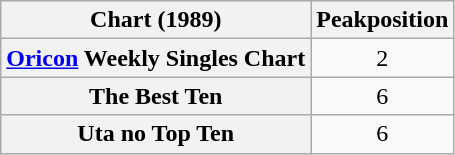<table class="wikitable plainrowheaders" style="text-align:center;">
<tr>
<th>Chart (1989)</th>
<th>Peakposition</th>
</tr>
<tr>
<th scope="row"><a href='#'>Oricon</a> Weekly Singles Chart</th>
<td>2</td>
</tr>
<tr>
<th scope="row">The Best Ten</th>
<td>6</td>
</tr>
<tr>
<th scope="row">Uta no Top Ten</th>
<td>6</td>
</tr>
</table>
